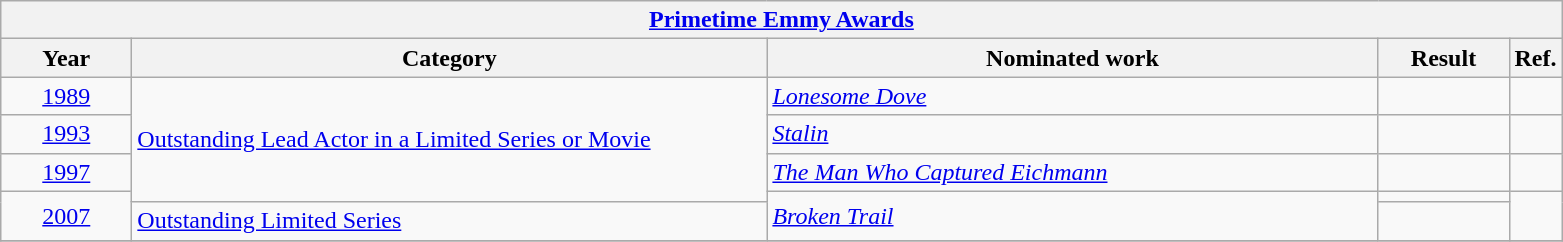<table class=wikitable>
<tr>
<th colspan=5><a href='#'>Primetime Emmy Awards</a></th>
</tr>
<tr>
<th scope="col" style="width:5em;">Year</th>
<th scope="col" style="width:26em;">Category</th>
<th scope="col" style="width:25em;">Nominated work</th>
<th scope="col" style="width:5em;">Result</th>
<th>Ref.</th>
</tr>
<tr>
<td style="text-align:center;"><a href='#'>1989</a></td>
<td rowspan="4"><a href='#'>Outstanding Lead Actor in a Limited Series or Movie</a></td>
<td><em><a href='#'>Lonesome Dove</a></em></td>
<td></td>
<td></td>
</tr>
<tr>
<td style="text-align:center;"><a href='#'>1993</a></td>
<td><em><a href='#'>Stalin</a></em></td>
<td></td>
<td></td>
</tr>
<tr>
<td style="text-align:center;"><a href='#'>1997</a></td>
<td><em><a href='#'>The Man Who Captured Eichmann</a></em></td>
<td></td>
<td></td>
</tr>
<tr>
<td style="text-align:center;", rowspan="2"><a href='#'>2007</a></td>
<td rowspan="2"><em><a href='#'>Broken Trail</a></em></td>
<td></td>
<td rowspan=2></td>
</tr>
<tr>
<td><a href='#'>Outstanding Limited Series</a></td>
<td></td>
</tr>
<tr>
</tr>
</table>
